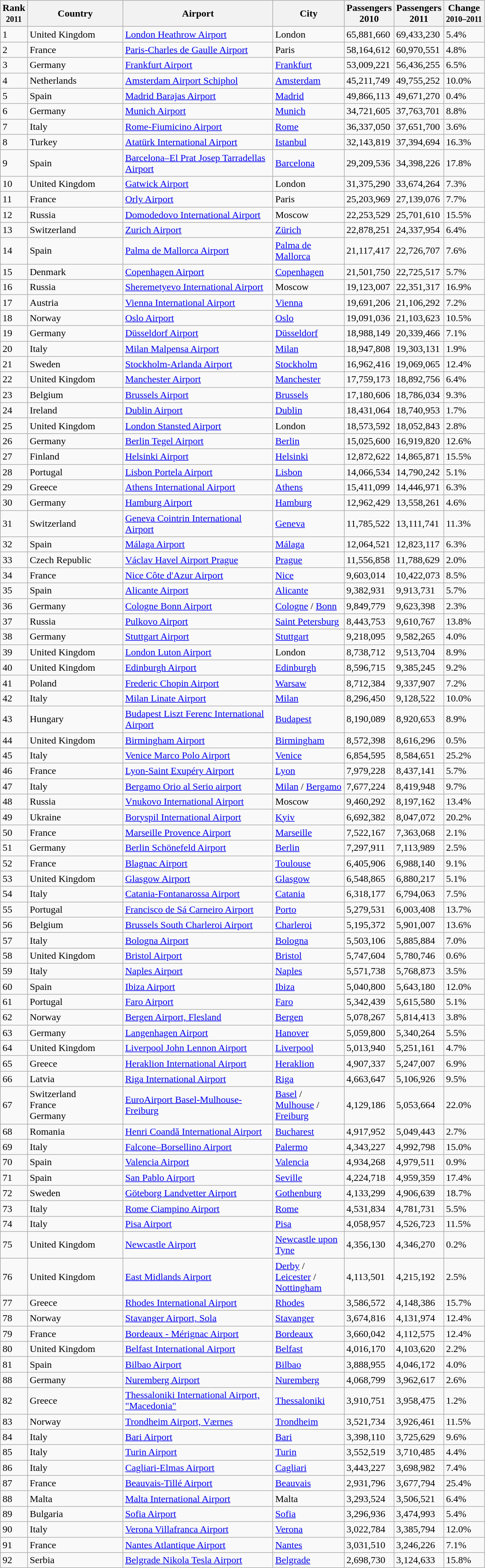<table class="wikitable sortable mw-collapsible mw-collapsed">
<tr>
<th>Rank<br><small>2011</small></th>
<th style="width:150px;">Country</th>
<th style="width:240px;">Airport</th>
<th style="width:110px;">City</th>
<th>Passengers<br>2010</th>
<th>Passengers<br>2011</th>
<th>Change<br><small>2010–2011</small></th>
</tr>
<tr>
<td>1</td>
<td>United Kingdom</td>
<td><a href='#'>London Heathrow Airport</a></td>
<td>London</td>
<td>65,881,660</td>
<td>69,433,230</td>
<td>5.4%</td>
</tr>
<tr>
<td>2</td>
<td>France</td>
<td><a href='#'>Paris-Charles de Gaulle Airport</a></td>
<td>Paris</td>
<td>58,164,612</td>
<td>60,970,551</td>
<td>4.8%</td>
</tr>
<tr>
<td>3</td>
<td>Germany</td>
<td><a href='#'>Frankfurt Airport</a></td>
<td><a href='#'>Frankfurt</a></td>
<td>53,009,221</td>
<td>56,436,255</td>
<td>6.5%</td>
</tr>
<tr>
<td>4</td>
<td>Netherlands</td>
<td><a href='#'>Amsterdam Airport Schiphol</a></td>
<td><a href='#'>Amsterdam</a></td>
<td>45,211,749</td>
<td>49,755,252</td>
<td>10.0%</td>
</tr>
<tr>
<td>5</td>
<td>Spain</td>
<td><a href='#'>Madrid Barajas Airport</a></td>
<td><a href='#'>Madrid</a></td>
<td>49,866,113</td>
<td>49,671,270</td>
<td>0.4%</td>
</tr>
<tr>
<td>6</td>
<td>Germany</td>
<td><a href='#'>Munich Airport</a></td>
<td><a href='#'>Munich</a></td>
<td>34,721,605</td>
<td>37,763,701</td>
<td>8.8%</td>
</tr>
<tr>
<td>7</td>
<td>Italy</td>
<td><a href='#'>Rome-Fiumicino Airport</a></td>
<td><a href='#'>Rome</a></td>
<td>36,337,050</td>
<td>37,651,700</td>
<td>3.6%</td>
</tr>
<tr>
<td>8</td>
<td>Turkey</td>
<td><a href='#'>Atatürk International Airport</a></td>
<td><a href='#'>Istanbul</a></td>
<td>32,143,819</td>
<td>37,394,694</td>
<td>16.3%</td>
</tr>
<tr>
<td>9</td>
<td>Spain</td>
<td><a href='#'>Barcelona–El Prat Josep Tarradellas Airport</a></td>
<td><a href='#'>Barcelona</a></td>
<td>29,209,536</td>
<td>34,398,226</td>
<td>17.8%</td>
</tr>
<tr>
<td>10</td>
<td>United Kingdom</td>
<td><a href='#'>Gatwick Airport</a></td>
<td>London</td>
<td>31,375,290</td>
<td>33,674,264</td>
<td>7.3%</td>
</tr>
<tr>
<td>11</td>
<td>France</td>
<td><a href='#'>Orly Airport</a></td>
<td>Paris</td>
<td>25,203,969</td>
<td>27,139,076</td>
<td>7.7%</td>
</tr>
<tr>
<td>12</td>
<td>Russia</td>
<td><a href='#'>Domodedovo International Airport</a></td>
<td>Moscow</td>
<td>22,253,529</td>
<td>25,701,610</td>
<td>15.5%</td>
</tr>
<tr>
<td>13</td>
<td>Switzerland</td>
<td><a href='#'>Zurich Airport</a></td>
<td><a href='#'>Zürich</a></td>
<td>22,878,251</td>
<td>24,337,954</td>
<td>6.4%</td>
</tr>
<tr>
<td>14</td>
<td>Spain</td>
<td><a href='#'>Palma de Mallorca Airport</a></td>
<td><a href='#'>Palma de Mallorca</a></td>
<td>21,117,417</td>
<td>22,726,707</td>
<td>7.6%</td>
</tr>
<tr>
<td>15</td>
<td>Denmark</td>
<td><a href='#'>Copenhagen Airport</a></td>
<td><a href='#'>Copenhagen</a></td>
<td>21,501,750</td>
<td>22,725,517</td>
<td>5.7%</td>
</tr>
<tr>
<td>16</td>
<td>Russia</td>
<td><a href='#'>Sheremetyevo International Airport</a></td>
<td>Moscow</td>
<td>19,123,007</td>
<td>22,351,317</td>
<td>16.9%</td>
</tr>
<tr>
<td>17</td>
<td>Austria</td>
<td><a href='#'>Vienna International Airport</a></td>
<td><a href='#'>Vienna</a></td>
<td>19,691,206</td>
<td>21,106,292</td>
<td>7.2%</td>
</tr>
<tr>
<td>18</td>
<td>Norway</td>
<td><a href='#'>Oslo Airport</a></td>
<td><a href='#'>Oslo</a></td>
<td>19,091,036</td>
<td>21,103,623</td>
<td>10.5%</td>
</tr>
<tr>
<td>19</td>
<td>Germany</td>
<td><a href='#'>Düsseldorf Airport</a></td>
<td><a href='#'>Düsseldorf</a></td>
<td>18,988,149</td>
<td>20,339,466</td>
<td>7.1%</td>
</tr>
<tr>
<td>20</td>
<td>Italy</td>
<td><a href='#'>Milan Malpensa Airport</a></td>
<td><a href='#'>Milan</a></td>
<td>18,947,808</td>
<td>19,303,131</td>
<td>1.9%</td>
</tr>
<tr>
<td>21</td>
<td>Sweden</td>
<td><a href='#'>Stockholm-Arlanda Airport</a></td>
<td><a href='#'>Stockholm</a></td>
<td>16,962,416</td>
<td>19,069,065</td>
<td>12.4%</td>
</tr>
<tr>
<td>22</td>
<td>United Kingdom</td>
<td><a href='#'>Manchester Airport</a></td>
<td><a href='#'>Manchester</a></td>
<td>17,759,173</td>
<td>18,892,756</td>
<td>6.4%</td>
</tr>
<tr>
<td>23</td>
<td>Belgium</td>
<td><a href='#'>Brussels Airport</a></td>
<td><a href='#'>Brussels</a></td>
<td>17,180,606</td>
<td>18,786,034</td>
<td>9.3%</td>
</tr>
<tr>
<td>24</td>
<td>Ireland</td>
<td><a href='#'>Dublin Airport</a></td>
<td><a href='#'>Dublin</a></td>
<td>18,431,064</td>
<td>18,740,953</td>
<td>1.7%</td>
</tr>
<tr>
<td>25</td>
<td>United Kingdom</td>
<td><a href='#'>London Stansted Airport</a></td>
<td>London</td>
<td>18,573,592</td>
<td>18,052,843</td>
<td>2.8%</td>
</tr>
<tr>
<td>26</td>
<td>Germany</td>
<td><a href='#'>Berlin Tegel Airport</a></td>
<td><a href='#'>Berlin</a></td>
<td>15,025,600</td>
<td>16,919,820</td>
<td>12.6%</td>
</tr>
<tr>
<td>27</td>
<td>Finland</td>
<td><a href='#'>Helsinki Airport</a></td>
<td><a href='#'>Helsinki</a></td>
<td>12,872,622</td>
<td>14,865,871</td>
<td>15.5%</td>
</tr>
<tr>
<td>28</td>
<td>Portugal</td>
<td><a href='#'>Lisbon Portela Airport</a></td>
<td><a href='#'>Lisbon</a></td>
<td>14,066,534</td>
<td>14,790,242</td>
<td>5.1%</td>
</tr>
<tr>
<td>29</td>
<td>Greece</td>
<td><a href='#'>Athens International Airport</a></td>
<td><a href='#'>Athens</a></td>
<td>15,411,099</td>
<td>14,446,971</td>
<td>6.3%</td>
</tr>
<tr>
<td>30</td>
<td>Germany</td>
<td><a href='#'>Hamburg Airport</a></td>
<td><a href='#'>Hamburg</a></td>
<td>12,962,429</td>
<td>13,558,261</td>
<td>4.6%</td>
</tr>
<tr>
<td>31</td>
<td>Switzerland</td>
<td><a href='#'>Geneva Cointrin International Airport</a></td>
<td><a href='#'>Geneva</a></td>
<td>11,785,522</td>
<td>13,111,741</td>
<td>11.3%</td>
</tr>
<tr>
<td>32</td>
<td>Spain</td>
<td><a href='#'>Málaga Airport</a></td>
<td><a href='#'>Málaga</a></td>
<td>12,064,521</td>
<td>12,823,117</td>
<td>6.3%</td>
</tr>
<tr>
<td>33</td>
<td>Czech Republic</td>
<td><a href='#'>Václav Havel Airport Prague</a></td>
<td><a href='#'>Prague</a></td>
<td>11,556,858</td>
<td>11,788,629</td>
<td>2.0%</td>
</tr>
<tr>
<td>34</td>
<td>France</td>
<td><a href='#'>Nice Côte d'Azur Airport</a></td>
<td><a href='#'>Nice</a></td>
<td>9,603,014</td>
<td>10,422,073</td>
<td>8.5%</td>
</tr>
<tr>
<td>35</td>
<td>Spain</td>
<td><a href='#'>Alicante Airport</a></td>
<td><a href='#'>Alicante</a></td>
<td>9,382,931</td>
<td>9,913,731</td>
<td>5.7%</td>
</tr>
<tr>
<td>36</td>
<td>Germany</td>
<td><a href='#'>Cologne Bonn Airport</a></td>
<td><a href='#'>Cologne</a> / <a href='#'>Bonn</a></td>
<td>9,849,779</td>
<td>9,623,398</td>
<td>2.3%</td>
</tr>
<tr>
<td>37</td>
<td>Russia</td>
<td><a href='#'>Pulkovo Airport</a></td>
<td><a href='#'>Saint Petersburg</a></td>
<td>8,443,753</td>
<td>9,610,767</td>
<td>13.8%</td>
</tr>
<tr>
<td>38</td>
<td>Germany</td>
<td><a href='#'>Stuttgart Airport</a></td>
<td><a href='#'>Stuttgart</a></td>
<td>9,218,095</td>
<td>9,582,265</td>
<td>4.0%</td>
</tr>
<tr>
<td>39</td>
<td>United Kingdom</td>
<td><a href='#'>London Luton Airport</a></td>
<td>London</td>
<td>8,738,712</td>
<td>9,513,704</td>
<td>8.9%</td>
</tr>
<tr>
<td>40</td>
<td>United Kingdom</td>
<td><a href='#'>Edinburgh Airport</a></td>
<td><a href='#'>Edinburgh</a></td>
<td>8,596,715</td>
<td>9,385,245</td>
<td>9.2%</td>
</tr>
<tr>
<td>41</td>
<td>Poland</td>
<td><a href='#'>Frederic Chopin Airport</a></td>
<td><a href='#'>Warsaw</a></td>
<td>8,712,384</td>
<td>9,337,907</td>
<td>7.2%</td>
</tr>
<tr>
<td>42</td>
<td>Italy</td>
<td><a href='#'>Milan Linate Airport</a></td>
<td><a href='#'>Milan</a></td>
<td>8,296,450</td>
<td>9,128,522</td>
<td>10.0%</td>
</tr>
<tr>
<td>43</td>
<td>Hungary</td>
<td><a href='#'>Budapest Liszt Ferenc International Airport</a></td>
<td><a href='#'>Budapest</a></td>
<td>8,190,089</td>
<td>8,920,653</td>
<td>8.9%</td>
</tr>
<tr>
<td>44</td>
<td>United Kingdom</td>
<td><a href='#'>Birmingham Airport</a></td>
<td><a href='#'>Birmingham</a></td>
<td>8,572,398</td>
<td>8,616,296</td>
<td>0.5%</td>
</tr>
<tr>
<td>45</td>
<td>Italy</td>
<td><a href='#'>Venice Marco Polo Airport</a></td>
<td><a href='#'>Venice</a></td>
<td>6,854,595</td>
<td>8,584,651</td>
<td>25.2%</td>
</tr>
<tr>
<td>46</td>
<td>France</td>
<td><a href='#'>Lyon-Saint Exupéry Airport</a></td>
<td><a href='#'>Lyon</a></td>
<td>7,979,228</td>
<td>8,437,141</td>
<td>5.7%</td>
</tr>
<tr>
<td>47</td>
<td>Italy</td>
<td><a href='#'>Bergamo Orio al Serio airport</a></td>
<td><a href='#'>Milan</a> / <a href='#'>Bergamo</a></td>
<td>7,677,224</td>
<td>8,419,948</td>
<td>9.7%</td>
</tr>
<tr>
<td>48</td>
<td>Russia</td>
<td><a href='#'>Vnukovo International Airport</a></td>
<td>Moscow</td>
<td>9,460,292</td>
<td>8,197,162</td>
<td>13.4%</td>
</tr>
<tr>
<td>49</td>
<td>Ukraine</td>
<td><a href='#'>Boryspil International Airport</a></td>
<td><a href='#'>Kyiv</a></td>
<td>6,692,382</td>
<td>8,047,072</td>
<td>20.2%</td>
</tr>
<tr>
<td>50</td>
<td>France</td>
<td><a href='#'>Marseille Provence Airport</a></td>
<td><a href='#'>Marseille</a></td>
<td>7,522,167</td>
<td>7,363,068</td>
<td>2.1%</td>
</tr>
<tr>
<td>51</td>
<td>Germany</td>
<td><a href='#'>Berlin Schönefeld Airport</a></td>
<td><a href='#'>Berlin</a></td>
<td>7,297,911</td>
<td>7,113,989</td>
<td>2.5%</td>
</tr>
<tr>
<td>52</td>
<td>France</td>
<td><a href='#'>Blagnac Airport</a></td>
<td><a href='#'>Toulouse</a></td>
<td>6,405,906</td>
<td>6,988,140</td>
<td>9.1%</td>
</tr>
<tr>
<td>53</td>
<td>United Kingdom</td>
<td><a href='#'>Glasgow Airport</a></td>
<td><a href='#'>Glasgow</a></td>
<td>6,548,865</td>
<td>6,880,217</td>
<td>5.1%</td>
</tr>
<tr>
<td>54</td>
<td>Italy</td>
<td><a href='#'>Catania-Fontanarossa Airport</a></td>
<td><a href='#'>Catania</a></td>
<td>6,318,177</td>
<td>6,794,063</td>
<td>7.5%</td>
</tr>
<tr>
<td>55</td>
<td>Portugal</td>
<td><a href='#'>Francisco de Sá Carneiro Airport</a></td>
<td><a href='#'>Porto</a></td>
<td>5,279,531</td>
<td>6,003,408</td>
<td>13.7%</td>
</tr>
<tr>
<td>56</td>
<td>Belgium</td>
<td><a href='#'>Brussels South Charleroi Airport</a></td>
<td><a href='#'>Charleroi</a></td>
<td>5,195,372</td>
<td>5,901,007</td>
<td>13.6%</td>
</tr>
<tr>
<td>57</td>
<td>Italy</td>
<td><a href='#'>Bologna Airport</a></td>
<td><a href='#'>Bologna</a></td>
<td>5,503,106</td>
<td>5,885,884</td>
<td>7.0%</td>
</tr>
<tr>
<td>58</td>
<td>United Kingdom</td>
<td><a href='#'>Bristol Airport</a></td>
<td><a href='#'>Bristol</a></td>
<td>5,747,604</td>
<td>5,780,746</td>
<td>0.6%</td>
</tr>
<tr>
<td>59</td>
<td>Italy</td>
<td><a href='#'>Naples Airport</a></td>
<td><a href='#'>Naples</a></td>
<td>5,571,738</td>
<td>5,768,873</td>
<td>3.5%</td>
</tr>
<tr>
<td>60</td>
<td>Spain</td>
<td><a href='#'>Ibiza Airport</a></td>
<td><a href='#'>Ibiza</a></td>
<td>5,040,800</td>
<td>5,643,180</td>
<td>12.0%</td>
</tr>
<tr>
<td>61</td>
<td>Portugal</td>
<td><a href='#'>Faro Airport</a></td>
<td><a href='#'>Faro</a></td>
<td>5,342,439</td>
<td>5,615,580</td>
<td>5.1%</td>
</tr>
<tr>
<td>62</td>
<td>Norway</td>
<td><a href='#'>Bergen Airport, Flesland</a></td>
<td><a href='#'>Bergen</a></td>
<td>5,078,267</td>
<td>5,814,413</td>
<td>3.8%</td>
</tr>
<tr>
<td>63</td>
<td>Germany</td>
<td><a href='#'>Langenhagen Airport</a></td>
<td><a href='#'>Hanover</a></td>
<td>5,059,800</td>
<td>5,340,264</td>
<td>5.5%</td>
</tr>
<tr>
<td>64</td>
<td>United Kingdom</td>
<td><a href='#'>Liverpool John Lennon Airport</a></td>
<td><a href='#'>Liverpool</a></td>
<td>5,013,940</td>
<td>5,251,161</td>
<td>4.7%</td>
</tr>
<tr>
<td>65</td>
<td>Greece</td>
<td><a href='#'>Heraklion International Airport</a></td>
<td><a href='#'>Heraklion</a></td>
<td>4,907,337</td>
<td>5,247,007</td>
<td>6.9%</td>
</tr>
<tr>
<td>66</td>
<td>Latvia</td>
<td><a href='#'>Riga International Airport</a></td>
<td><a href='#'>Riga</a></td>
<td>4,663,647</td>
<td>5,106,926</td>
<td>9.5%</td>
</tr>
<tr>
<td>67</td>
<td>Switzerland  <br> France  <br> Germany</td>
<td><a href='#'>EuroAirport Basel-Mulhouse-Freiburg</a></td>
<td><a href='#'>Basel</a> / <a href='#'>Mulhouse</a> / <a href='#'>Freiburg</a></td>
<td>4,129,186</td>
<td>5,053,664</td>
<td>22.0%</td>
</tr>
<tr>
<td>68</td>
<td>Romania</td>
<td><a href='#'>Henri Coandă International Airport</a></td>
<td><a href='#'>Bucharest</a></td>
<td>4,917,952</td>
<td>5,049,443</td>
<td>2.7%</td>
</tr>
<tr>
<td>69</td>
<td>Italy</td>
<td><a href='#'>Falcone–Borsellino Airport</a></td>
<td><a href='#'>Palermo</a></td>
<td>4,343,227</td>
<td>4,992,798</td>
<td>15.0%</td>
</tr>
<tr>
<td>70</td>
<td>Spain</td>
<td><a href='#'>Valencia Airport</a></td>
<td><a href='#'>Valencia</a></td>
<td>4,934,268</td>
<td>4,979,511</td>
<td>0.9%</td>
</tr>
<tr>
<td>71</td>
<td>Spain</td>
<td><a href='#'>San Pablo Airport</a></td>
<td><a href='#'>Seville</a></td>
<td>4,224,718</td>
<td>4,959,359</td>
<td>17.4%</td>
</tr>
<tr>
<td>72</td>
<td>Sweden</td>
<td><a href='#'>Göteborg Landvetter Airport</a></td>
<td><a href='#'>Gothenburg</a></td>
<td>4,133,299</td>
<td>4,906,639</td>
<td>18.7%</td>
</tr>
<tr>
<td>73</td>
<td>Italy</td>
<td><a href='#'>Rome Ciampino Airport</a></td>
<td><a href='#'>Rome</a></td>
<td>4,531,834</td>
<td>4,781,731</td>
<td>5.5%</td>
</tr>
<tr>
<td>74</td>
<td>Italy</td>
<td><a href='#'>Pisa Airport</a></td>
<td><a href='#'>Pisa</a></td>
<td>4,058,957</td>
<td>4,526,723</td>
<td>11.5%</td>
</tr>
<tr>
<td>75</td>
<td>United Kingdom</td>
<td><a href='#'>Newcastle Airport</a></td>
<td><a href='#'>Newcastle upon Tyne</a></td>
<td>4,356,130</td>
<td>4,346,270</td>
<td>0.2%</td>
</tr>
<tr>
<td>76</td>
<td>United Kingdom</td>
<td><a href='#'>East Midlands Airport</a></td>
<td><a href='#'>Derby</a> / <a href='#'>Leicester</a> / <a href='#'>Nottingham</a></td>
<td>4,113,501</td>
<td>4,215,192</td>
<td>2.5%</td>
</tr>
<tr>
<td>77</td>
<td>Greece</td>
<td><a href='#'>Rhodes International Airport</a></td>
<td><a href='#'>Rhodes</a></td>
<td>3,586,572</td>
<td>4,148,386</td>
<td>15.7%</td>
</tr>
<tr>
<td>78</td>
<td>Norway</td>
<td><a href='#'>Stavanger Airport, Sola</a></td>
<td><a href='#'>Stavanger</a></td>
<td>3,674,816</td>
<td>4,131,974</td>
<td>12.4%</td>
</tr>
<tr>
<td>79</td>
<td>France</td>
<td><a href='#'>Bordeaux - Mérignac Airport</a></td>
<td><a href='#'>Bordeaux</a></td>
<td>3,660,042</td>
<td>4,112,575</td>
<td>12.4%</td>
</tr>
<tr>
<td>80</td>
<td>United Kingdom</td>
<td><a href='#'>Belfast International Airport</a></td>
<td><a href='#'>Belfast</a></td>
<td>4,016,170</td>
<td>4,103,620</td>
<td>2.2%</td>
</tr>
<tr>
<td>81</td>
<td>Spain</td>
<td><a href='#'>Bilbao Airport</a></td>
<td><a href='#'>Bilbao</a></td>
<td>3,888,955</td>
<td>4,046,172</td>
<td>4.0%</td>
</tr>
<tr>
<td>88</td>
<td>Germany</td>
<td><a href='#'>Nuremberg Airport</a></td>
<td><a href='#'>Nuremberg</a></td>
<td>4,068,799</td>
<td>3,962,617</td>
<td>2.6%</td>
</tr>
<tr>
<td>82</td>
<td>Greece</td>
<td><a href='#'>Thessaloniki International Airport, "Macedonia"</a></td>
<td><a href='#'>Thessaloniki</a></td>
<td>3,910,751</td>
<td>3,958,475</td>
<td>1.2%</td>
</tr>
<tr>
<td>83</td>
<td>Norway</td>
<td><a href='#'>Trondheim Airport, Værnes</a></td>
<td><a href='#'>Trondheim</a></td>
<td>3,521,734</td>
<td>3,926,461</td>
<td>11.5%</td>
</tr>
<tr>
<td>84</td>
<td>Italy</td>
<td><a href='#'>Bari Airport</a></td>
<td><a href='#'>Bari</a></td>
<td>3,398,110</td>
<td>3,725,629</td>
<td>9.6%</td>
</tr>
<tr>
<td>85</td>
<td>Italy</td>
<td><a href='#'>Turin Airport</a></td>
<td><a href='#'>Turin</a></td>
<td>3,552,519</td>
<td>3,710,485</td>
<td>4.4%</td>
</tr>
<tr>
<td>86</td>
<td>Italy</td>
<td><a href='#'>Cagliari-Elmas Airport</a></td>
<td><a href='#'>Cagliari</a></td>
<td>3,443,227</td>
<td>3,698,982</td>
<td>7.4%</td>
</tr>
<tr>
<td>87</td>
<td>France</td>
<td><a href='#'>Beauvais-Tillé Airport</a></td>
<td><a href='#'>Beauvais</a></td>
<td>2,931,796</td>
<td>3,677,794</td>
<td>25.4%</td>
</tr>
<tr>
<td>88</td>
<td>Malta</td>
<td><a href='#'>Malta International Airport</a></td>
<td>Malta</td>
<td>3,293,524</td>
<td>3,506,521</td>
<td>6.4%</td>
</tr>
<tr>
<td>89</td>
<td>Bulgaria</td>
<td><a href='#'>Sofia Airport</a></td>
<td><a href='#'>Sofia</a></td>
<td>3,296,936</td>
<td>3,474,993</td>
<td>5.4%</td>
</tr>
<tr>
<td>90</td>
<td>Italy</td>
<td><a href='#'>Verona Villafranca Airport</a></td>
<td><a href='#'>Verona</a></td>
<td>3,022,784</td>
<td>3,385,794</td>
<td>12.0%</td>
</tr>
<tr>
<td>91</td>
<td>France</td>
<td><a href='#'>Nantes Atlantique Airport</a></td>
<td><a href='#'>Nantes</a></td>
<td>3,031,510</td>
<td>3,246,226</td>
<td>7.1%</td>
</tr>
<tr>
<td>92</td>
<td>Serbia</td>
<td><a href='#'>Belgrade Nikola Tesla Airport</a></td>
<td><a href='#'>Belgrade</a></td>
<td>2,698,730</td>
<td>3,124,633</td>
<td>15.8%</td>
</tr>
</table>
